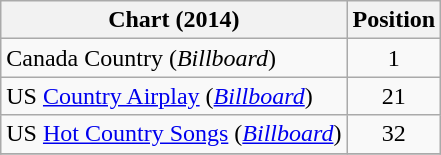<table class="wikitable">
<tr>
<th scope="col">Chart (2014)</th>
<th scope="col">Position</th>
</tr>
<tr>
<td>Canada Country (<em>Billboard</em>)</td>
<td align="center">1</td>
</tr>
<tr>
<td>US <a href='#'>Country Airplay</a> (<em><a href='#'>Billboard</a></em>)</td>
<td align="center">21</td>
</tr>
<tr>
<td>US <a href='#'>Hot Country Songs</a> (<em><a href='#'>Billboard</a></em>)</td>
<td align="center">32</td>
</tr>
<tr>
</tr>
</table>
